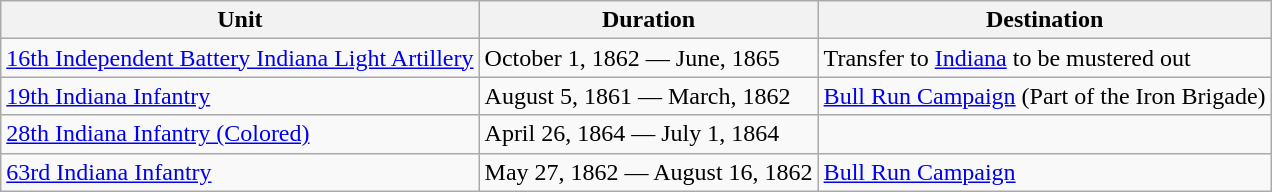<table class="wikitable">
<tr>
<th>Unit</th>
<th>Duration</th>
<th>Destination</th>
</tr>
<tr>
<td><a href='#'>16th Independent Battery Indiana Light Artillery</a></td>
<td>October 1, 1862 — June, 1865</td>
<td>Transfer to <a href='#'>Indiana</a> to be mustered out </td>
</tr>
<tr>
<td><a href='#'>19th Indiana Infantry</a></td>
<td>August 5, 1861 — March, 1862</td>
<td><a href='#'>Bull Run Campaign</a> (Part of the Iron Brigade) </td>
</tr>
<tr>
<td><a href='#'>28th Indiana Infantry (Colored)</a></td>
<td>April 26, 1864 — July 1, 1864</td>
<td></td>
</tr>
<tr>
<td><a href='#'>63rd Indiana Infantry</a></td>
<td>May 27, 1862 — August 16, 1862</td>
<td><a href='#'>Bull Run Campaign</a></td>
</tr>
</table>
